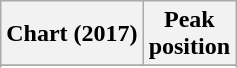<table class="wikitable sortable plainrowheaders">
<tr>
<th>Chart (2017)</th>
<th>Peak<br>position</th>
</tr>
<tr>
</tr>
<tr>
</tr>
<tr>
</tr>
<tr>
</tr>
<tr>
</tr>
<tr>
</tr>
</table>
